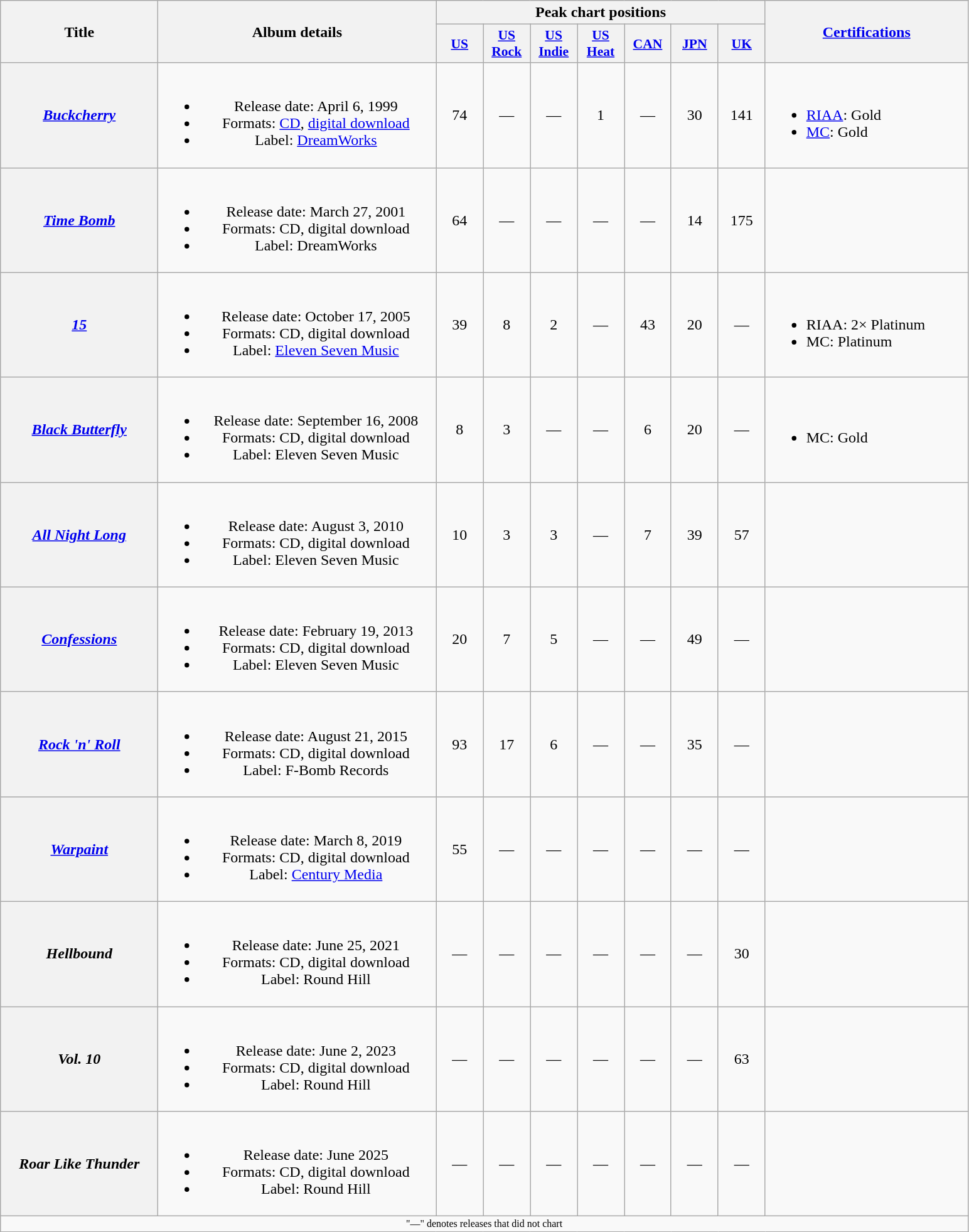<table class="wikitable plainrowheaders" style="text-align:center">
<tr>
<th scope="col" rowspan=2 style="width:10em;">Title</th>
<th scope="col" rowspan=2 style="width:18em;">Album details</th>
<th scope="col" colspan=7>Peak chart positions</th>
<th scope="col" rowspan=2 style="width:13em;"><a href='#'>Certifications</a></th>
</tr>
<tr>
<th scope="col" style="width:3em;font-size:90%;"><a href='#'>US</a><br></th>
<th scope="col" style="width:3em;font-size:90%;"><a href='#'>US Rock</a><br></th>
<th scope="col" style="width:3em;font-size:90%;"><a href='#'>US Indie</a><br></th>
<th scope="col" style="width:3em;font-size:90%;"><a href='#'>US Heat</a><br></th>
<th scope="col" style="width:3em;font-size:90%;"><a href='#'>CAN</a><br></th>
<th scope="col" style="width:3em;font-size:90%;"><a href='#'>JPN</a><br></th>
<th scope="col" style="width:3em;font-size:90%;"><a href='#'>UK</a><br></th>
</tr>
<tr>
<th scope="row"><em><a href='#'>Buckcherry</a></em></th>
<td><br><ul><li>Release date: April 6, 1999</li><li>Formats: <a href='#'>CD</a>, <a href='#'>digital download</a></li><li>Label: <a href='#'>DreamWorks</a></li></ul></td>
<td>74</td>
<td>—</td>
<td>—</td>
<td>1</td>
<td>—</td>
<td>30</td>
<td>141</td>
<td align="left"><br><ul><li><a href='#'>RIAA</a>: Gold</li><li><a href='#'>MC</a>: Gold</li></ul></td>
</tr>
<tr>
<th scope="row"><em><a href='#'>Time Bomb</a></em></th>
<td><br><ul><li>Release date: March 27, 2001</li><li>Formats: CD, digital download</li><li>Label: DreamWorks</li></ul></td>
<td>64</td>
<td>—</td>
<td>—</td>
<td>—</td>
<td>—</td>
<td>14</td>
<td>175</td>
<td></td>
</tr>
<tr>
<th scope="row"><em><a href='#'>15</a></em></th>
<td><br><ul><li>Release date: October 17, 2005</li><li>Formats: CD, digital download</li><li>Label: <a href='#'>Eleven Seven Music</a></li></ul></td>
<td>39</td>
<td>8</td>
<td>2</td>
<td>—</td>
<td>43</td>
<td>20</td>
<td>—</td>
<td align="left"><br><ul><li>RIAA: 2× Platinum</li><li>MC: Platinum</li></ul></td>
</tr>
<tr>
<th scope="row"><em><a href='#'>Black Butterfly</a></em></th>
<td><br><ul><li>Release date: September 16, 2008</li><li>Formats: CD, digital download</li><li>Label: Eleven Seven Music</li></ul></td>
<td>8</td>
<td>3</td>
<td>—</td>
<td>—</td>
<td>6</td>
<td>20</td>
<td>—</td>
<td align="left"><br><ul><li>MC: Gold</li></ul></td>
</tr>
<tr>
<th scope="row"><em><a href='#'>All Night Long</a></em></th>
<td><br><ul><li>Release date: August 3, 2010</li><li>Formats: CD, digital download</li><li>Label: Eleven Seven Music</li></ul></td>
<td>10</td>
<td>3</td>
<td>3</td>
<td>—</td>
<td>7</td>
<td>39</td>
<td>57</td>
<td align="left"></td>
</tr>
<tr>
<th scope="row"><em><a href='#'>Confessions</a></em></th>
<td><br><ul><li>Release date: February 19, 2013</li><li>Formats: CD, digital download</li><li>Label: Eleven Seven Music</li></ul></td>
<td>20</td>
<td>7</td>
<td>5</td>
<td>—</td>
<td>—</td>
<td>49</td>
<td>—</td>
<td align="left"></td>
</tr>
<tr>
<th scope="row"><em><a href='#'>Rock 'n' Roll</a></em></th>
<td><br><ul><li>Release date: August 21, 2015</li><li>Formats: CD, digital download</li><li>Label: F-Bomb Records</li></ul></td>
<td>93</td>
<td>17</td>
<td>6</td>
<td>—</td>
<td>—</td>
<td>35</td>
<td>—</td>
<td align="left"></td>
</tr>
<tr>
<th scope="row"><em><a href='#'>Warpaint</a></em></th>
<td><br><ul><li>Release date: March 8, 2019</li><li>Formats: CD, digital download</li><li>Label: <a href='#'>Century Media</a></li></ul></td>
<td>55</td>
<td>—</td>
<td>—</td>
<td>—</td>
<td>—</td>
<td>—</td>
<td>—</td>
<td align="left"></td>
</tr>
<tr>
<th scope="row"><em>Hellbound</em></th>
<td><br><ul><li>Release date: June 25, 2021</li><li>Formats: CD, digital download</li><li>Label: Round Hill</li></ul></td>
<td>—</td>
<td>—</td>
<td>—</td>
<td>—</td>
<td>—</td>
<td>—</td>
<td>30</td>
<td align="left"></td>
</tr>
<tr>
<th scope="row"><em>Vol. 10</em></th>
<td><br><ul><li>Release date: June 2, 2023</li><li>Formats: CD, digital download</li><li>Label: Round Hill</li></ul></td>
<td>—</td>
<td>—</td>
<td>—</td>
<td>—</td>
<td>—</td>
<td>—</td>
<td>63</td>
<td align="left"></td>
</tr>
<tr>
<th scope="row"><em>Roar Like Thunder</em></th>
<td><br><ul><li>Release date: June 2025</li><li>Formats: CD, digital download</li><li>Label: Round Hill</li></ul></td>
<td>—</td>
<td>—</td>
<td>—</td>
<td>—</td>
<td>—</td>
<td>—</td>
<td>—</td>
<td align="left"></td>
</tr>
<tr>
<td colspan=10 style="font-size:8pt">"—" denotes releases that did not chart</td>
</tr>
</table>
